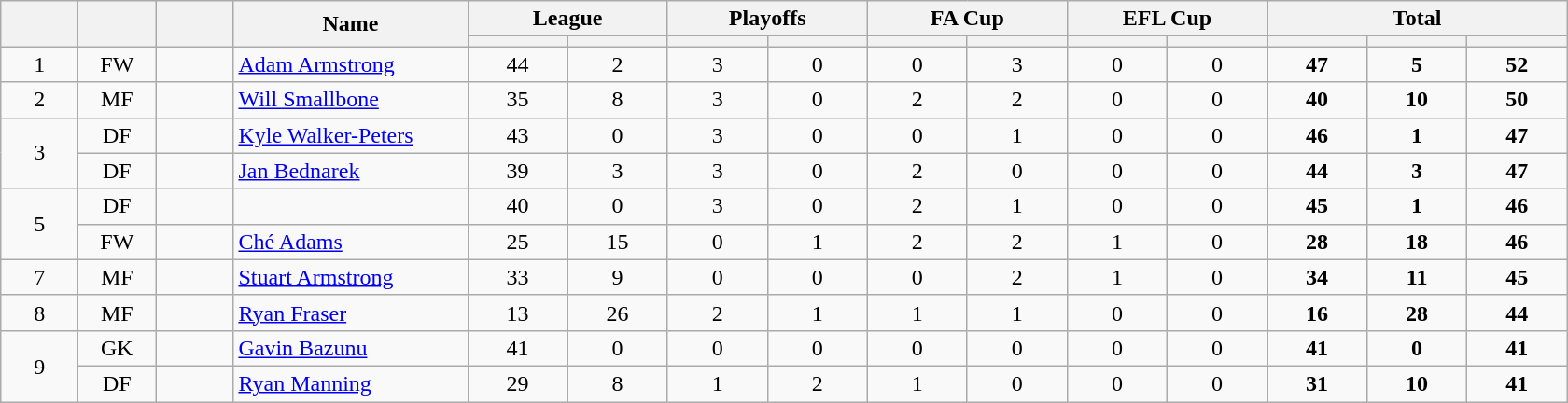<table class="wikitable plainrowheaders" style="text-align:center;">
<tr>
<th scope="col" rowspan="2" style="width:3em;"></th>
<th scope="col" rowspan="2" style="width:3em;"></th>
<th scope="col" rowspan="2" style="width:3em;"></th>
<th scope="col" rowspan="2" style="width:10em;">Name</th>
<th scope="col" colspan="2">League</th>
<th scope="col" colspan="2">Playoffs</th>
<th scope="col" colspan="2">FA Cup</th>
<th scope="col" colspan="2">EFL Cup</th>
<th scope="col" colspan="3">Total</th>
</tr>
<tr>
<th scope="col" style="width:4em;"></th>
<th scope="col" style="width:4em;"></th>
<th scope="col" style="width:4em;"></th>
<th scope="col" style="width:4em;"></th>
<th scope="col" style="width:4em;"></th>
<th scope="col" style="width:4em;"></th>
<th scope="col" style="width:4em;"></th>
<th scope="col" style="width:4em;"></th>
<th scope="col" style="width:4em;"></th>
<th scope="col" style="width:4em;"></th>
<th scope="col" style="width:4em;"></th>
</tr>
<tr>
<td>1</td>
<td>FW</td>
<td></td>
<td align="left"><a href='#'>Adam Armstrong</a></td>
<td>44</td>
<td>2</td>
<td>3</td>
<td>0</td>
<td>0</td>
<td>3</td>
<td>0</td>
<td>0</td>
<td><strong>47</strong></td>
<td><strong>5</strong></td>
<td><strong>52</strong></td>
</tr>
<tr>
<td>2</td>
<td>MF</td>
<td></td>
<td align="left"><a href='#'>Will Smallbone</a></td>
<td>35</td>
<td>8</td>
<td>3</td>
<td>0</td>
<td>2</td>
<td>2</td>
<td>0</td>
<td>0</td>
<td><strong>40</strong></td>
<td><strong>10</strong></td>
<td><strong>50</strong></td>
</tr>
<tr>
<td rowspan="2">3</td>
<td>DF</td>
<td></td>
<td align="left"><a href='#'>Kyle Walker-Peters</a></td>
<td>43</td>
<td>0</td>
<td>3</td>
<td>0</td>
<td>0</td>
<td>1</td>
<td>0</td>
<td>0</td>
<td><strong>46</strong></td>
<td><strong>1</strong></td>
<td><strong>47</strong></td>
</tr>
<tr>
<td>DF</td>
<td></td>
<td align="left"><a href='#'>Jan Bednarek</a></td>
<td>39</td>
<td>3</td>
<td>3</td>
<td>0</td>
<td>2</td>
<td>0</td>
<td>0</td>
<td>0</td>
<td><strong>44</strong></td>
<td><strong>3</strong></td>
<td><strong>47</strong></td>
</tr>
<tr>
<td rowspan="2">5</td>
<td>DF</td>
<td></td>
<td align="left"></td>
<td>40</td>
<td>0</td>
<td>3</td>
<td>0</td>
<td>2</td>
<td>1</td>
<td>0</td>
<td>0</td>
<td><strong>45</strong></td>
<td><strong>1</strong></td>
<td><strong>46</strong></td>
</tr>
<tr>
<td>FW</td>
<td></td>
<td align="left"><a href='#'>Ché Adams</a></td>
<td>25</td>
<td>15</td>
<td>0</td>
<td>1</td>
<td>2</td>
<td>2</td>
<td>1</td>
<td>0</td>
<td><strong>28</strong></td>
<td><strong>18</strong></td>
<td><strong>46</strong></td>
</tr>
<tr>
<td>7</td>
<td>MF</td>
<td></td>
<td align="left"><a href='#'>Stuart Armstrong</a></td>
<td>33</td>
<td>9</td>
<td>0</td>
<td>0</td>
<td>0</td>
<td>2</td>
<td>1</td>
<td>0</td>
<td><strong>34</strong></td>
<td><strong>11</strong></td>
<td><strong>45</strong></td>
</tr>
<tr>
<td>8</td>
<td>MF</td>
<td></td>
<td align="left"><a href='#'>Ryan Fraser</a></td>
<td>13</td>
<td>26</td>
<td>2</td>
<td>1</td>
<td>1</td>
<td>1</td>
<td>0</td>
<td>0</td>
<td><strong>16</strong></td>
<td><strong>28</strong></td>
<td><strong>44</strong></td>
</tr>
<tr>
<td rowspan="2">9</td>
<td>GK</td>
<td></td>
<td align="left"><a href='#'>Gavin Bazunu</a></td>
<td>41</td>
<td>0</td>
<td>0</td>
<td>0</td>
<td>0</td>
<td>0</td>
<td>0</td>
<td>0</td>
<td><strong>41</strong></td>
<td><strong>0</strong></td>
<td><strong>41</strong></td>
</tr>
<tr>
<td>DF</td>
<td></td>
<td align="left"><a href='#'>Ryan Manning</a></td>
<td>29</td>
<td>8</td>
<td>1</td>
<td>2</td>
<td>1</td>
<td>0</td>
<td>0</td>
<td>0</td>
<td><strong>31</strong></td>
<td><strong>10</strong></td>
<td><strong>41</strong></td>
</tr>
</table>
